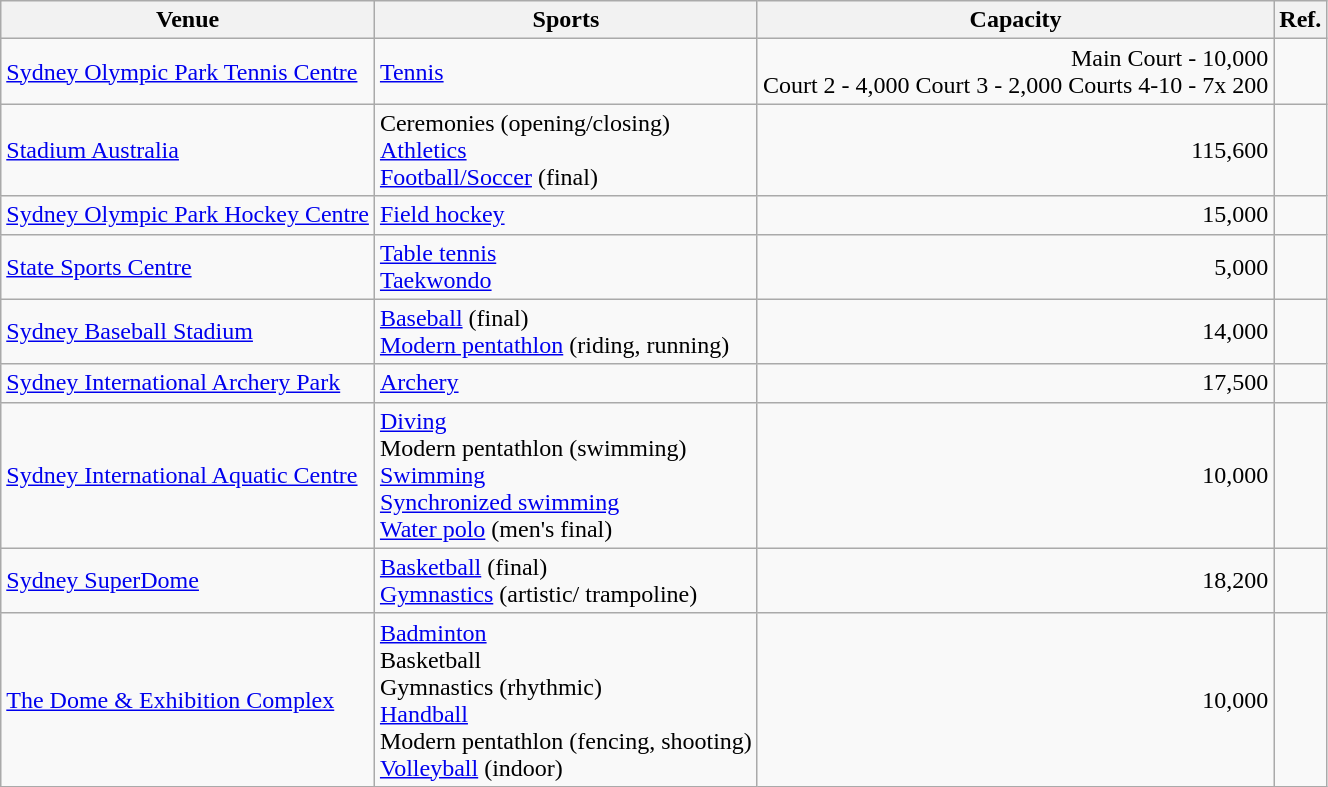<table class="wikitable sortable">
<tr>
<th>Venue</th>
<th>Sports</th>
<th>Capacity</th>
<th class="unsortable">Ref.</th>
</tr>
<tr>
<td><a href='#'>Sydney Olympic Park Tennis Centre</a></td>
<td><a href='#'>Tennis</a></td>
<td align="right">Main Court - 10,000<br>Court 2 - 4,000
Court 3 - 2,000
Courts 4-10 - 7x 200</td>
<td align=center></td>
</tr>
<tr>
<td><a href='#'>Stadium Australia</a></td>
<td>Ceremonies (opening/closing)<br><a href='#'>Athletics</a><br><a href='#'>Football/Soccer</a> (final)</td>
<td align="right">115,600</td>
<td align=center></td>
</tr>
<tr>
<td><a href='#'>Sydney Olympic Park Hockey Centre</a></td>
<td><a href='#'>Field hockey</a></td>
<td align="right">15,000</td>
<td align=center></td>
</tr>
<tr>
<td><a href='#'>State Sports Centre</a></td>
<td><a href='#'>Table tennis</a><br><a href='#'>Taekwondo</a></td>
<td align="right">5,000</td>
<td align=center></td>
</tr>
<tr>
<td><a href='#'>Sydney Baseball Stadium</a></td>
<td><a href='#'>Baseball</a> (final)<br><a href='#'>Modern pentathlon</a> (riding, running)</td>
<td align="right">14,000</td>
<td align=center></td>
</tr>
<tr>
<td><a href='#'>Sydney International Archery Park</a></td>
<td><a href='#'>Archery</a></td>
<td align="right">17,500</td>
<td align=center></td>
</tr>
<tr>
<td><a href='#'>Sydney International Aquatic Centre</a></td>
<td><a href='#'>Diving</a><br>Modern pentathlon (swimming)<br><a href='#'>Swimming</a><br><a href='#'>Synchronized swimming</a><br><a href='#'>Water polo</a> (men's final)</td>
<td align="right">10,000</td>
<td align=center></td>
</tr>
<tr>
<td><a href='#'>Sydney SuperDome</a></td>
<td><a href='#'>Basketball</a> (final)<br><a href='#'>Gymnastics</a> (artistic/ trampoline)</td>
<td align="right">18,200</td>
<td align=center></td>
</tr>
<tr>
<td><a href='#'>The Dome & Exhibition Complex</a></td>
<td><a href='#'>Badminton</a><br>Basketball<br>Gymnastics (rhythmic)<br><a href='#'>Handball</a><br>Modern pentathlon (fencing, shooting)<br><a href='#'>Volleyball</a> (indoor)</td>
<td align="right">10,000</td>
<td align=center></td>
</tr>
</table>
